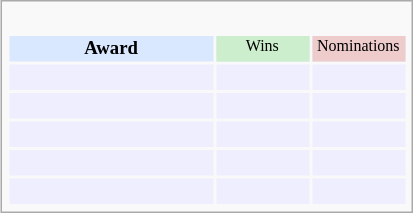<table class="infobox" style="width: 22em; text-align: left; font-size: 78%; vertical-align: middle;">
<tr>
<td colspan="3" style="text-align:center;"> <br> </td>
</tr>
<tr style="background:#d9e8ff; text-align:center;">
<th style="vertical-align: middle;">Award</th>
<td style="background:#cec; font-size:8pt; width:60px;">Wins</td>
<td style="background:#ecc; font-size:8pt; width:60px;">Nominations</td>
</tr>
<tr style="background:#eef;">
<td style="text-align:center;"><br></td>
<td></td>
<td></td>
</tr>
<tr style="background:#eef;">
<td style="text-align:center;"><br></td>
<td></td>
<td></td>
</tr>
<tr style="background:#eef;">
<td style="text-align:center;"><br></td>
<td></td>
<td></td>
</tr>
<tr style="background:#eef;">
<td style="text-align:center;"><br></td>
<td></td>
<td></td>
</tr>
<tr style="background:#eef;">
<td style="text-align:center;"><br></td>
<td></td>
<td></td>
</tr>
</table>
